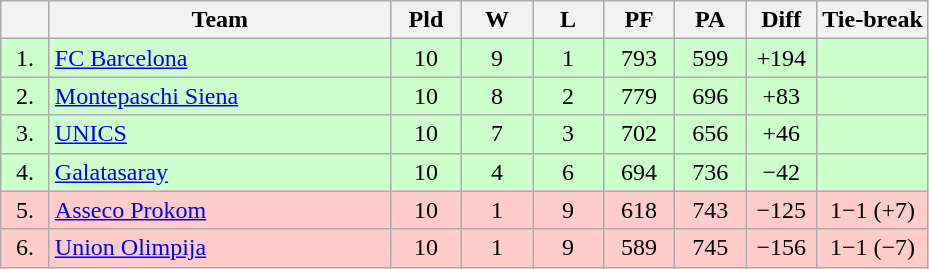<table class="wikitable" style="text-align:center">
<tr>
<th width=25></th>
<th width=220>Team</th>
<th width=40>Pld</th>
<th width=40>W</th>
<th width=40>L</th>
<th width=40>PF</th>
<th width=40>PA</th>
<th width=40>Diff</th>
<th>Tie-break</th>
</tr>
<tr style="background:#ccffcc;">
<td>1.</td>
<td align=left> <a href='#'>FC Barcelona</a></td>
<td>10</td>
<td>9</td>
<td>1</td>
<td>793</td>
<td>599</td>
<td>+194</td>
<td></td>
</tr>
<tr style="background:#ccffcc;">
<td>2.</td>
<td align=left> <a href='#'>Montepaschi Siena</a></td>
<td>10</td>
<td>8</td>
<td>2</td>
<td>779</td>
<td>696</td>
<td>+83</td>
<td></td>
</tr>
<tr style="background:#ccffcc;">
<td>3.</td>
<td align=left> <a href='#'>UNICS</a></td>
<td>10</td>
<td>7</td>
<td>3</td>
<td>702</td>
<td>656</td>
<td>+46</td>
<td></td>
</tr>
<tr style="background:#ccffcc;">
<td>4.</td>
<td align=left> <a href='#'>Galatasaray</a></td>
<td>10</td>
<td>4</td>
<td>6</td>
<td>694</td>
<td>736</td>
<td>−42</td>
<td></td>
</tr>
<tr style="background:#ffcccc;">
<td>5.</td>
<td align=left> <a href='#'>Asseco Prokom</a></td>
<td>10</td>
<td>1</td>
<td>9</td>
<td>618</td>
<td>743</td>
<td>−125</td>
<td>1−1 (+7)</td>
</tr>
<tr style="background:#ffcccc;">
<td>6.</td>
<td align=left> <a href='#'>Union Olimpija</a></td>
<td>10</td>
<td>1</td>
<td>9</td>
<td>589</td>
<td>745</td>
<td>−156</td>
<td>1−1 (−7)</td>
</tr>
</table>
